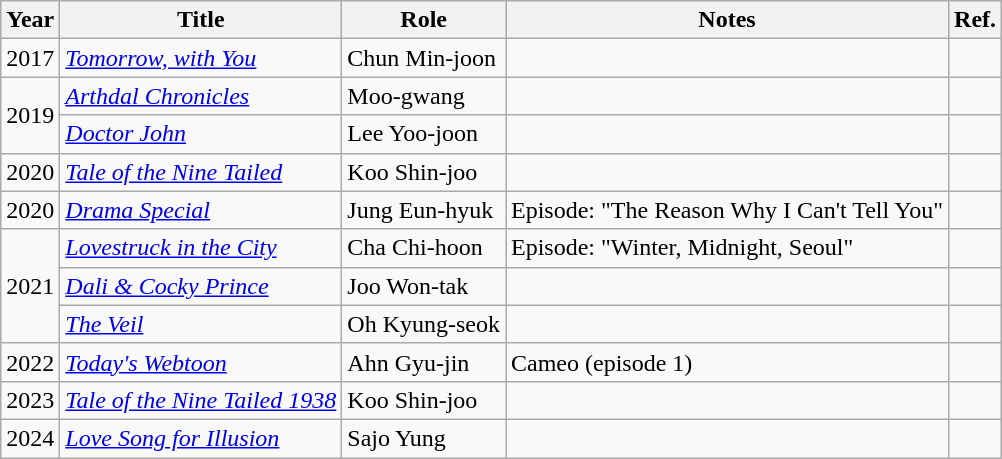<table class="wikitable sortable">
<tr>
<th>Year</th>
<th>Title</th>
<th>Role</th>
<th>Notes</th>
<th>Ref.</th>
</tr>
<tr>
<td>2017</td>
<td><em><a href='#'>Tomorrow, with You</a></em></td>
<td>Chun Min-joon</td>
<td></td>
<td></td>
</tr>
<tr>
<td rowspan="2">2019</td>
<td><em><a href='#'>Arthdal Chronicles</a></em></td>
<td>Moo-gwang</td>
<td></td>
<td></td>
</tr>
<tr>
<td><em><a href='#'>Doctor John</a></em></td>
<td>Lee Yoo-joon</td>
<td></td>
<td></td>
</tr>
<tr>
<td>2020</td>
<td><em><a href='#'>Tale of the Nine Tailed</a></em></td>
<td>Koo Shin-joo</td>
<td></td>
<td></td>
</tr>
<tr>
<td>2020</td>
<td><em><a href='#'>Drama Special</a></em></td>
<td>Jung Eun-hyuk</td>
<td>Episode: "The Reason Why I Can't Tell You"</td>
<td></td>
</tr>
<tr>
<td rowspan="3">2021</td>
<td><em><a href='#'>Lovestruck in the City</a></em></td>
<td>Cha Chi-hoon</td>
<td>Episode: "Winter, Midnight, Seoul"</td>
<td></td>
</tr>
<tr>
<td><em><a href='#'>Dali & Cocky Prince</a></em></td>
<td>Joo Won-tak</td>
<td></td>
<td></td>
</tr>
<tr>
<td><em><a href='#'>The Veil</a></em></td>
<td>Oh Kyung-seok</td>
<td></td>
<td></td>
</tr>
<tr>
<td>2022</td>
<td><em><a href='#'>Today's Webtoon</a></em></td>
<td>Ahn Gyu-jin</td>
<td>Cameo (episode 1)</td>
<td></td>
</tr>
<tr>
<td>2023</td>
<td><em><a href='#'>Tale of the Nine Tailed 1938</a></em></td>
<td>Koo Shin-joo</td>
<td></td>
<td></td>
</tr>
<tr>
<td>2024</td>
<td><em><a href='#'>Love Song for Illusion</a></em></td>
<td>Sajo Yung</td>
<td></td>
<td></td>
</tr>
</table>
